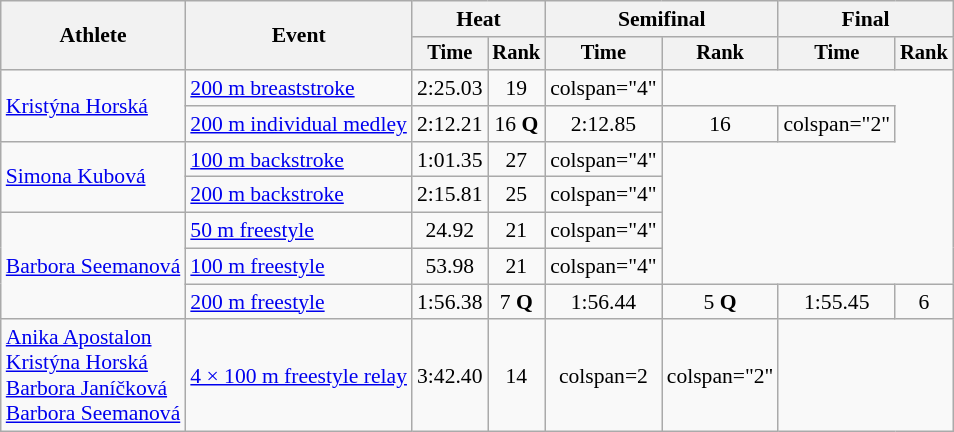<table class=wikitable style="font-size:90%">
<tr>
<th rowspan="2">Athlete</th>
<th rowspan="2">Event</th>
<th colspan="2">Heat</th>
<th colspan="2">Semifinal</th>
<th colspan="2">Final</th>
</tr>
<tr style="font-size:95%">
<th>Time</th>
<th>Rank</th>
<th>Time</th>
<th>Rank</th>
<th>Time</th>
<th>Rank</th>
</tr>
<tr align=center>
<td align=left rowspan=2><a href='#'>Kristýna Horská</a></td>
<td align=left><a href='#'>200 m breaststroke</a></td>
<td>2:25.03</td>
<td>19</td>
<td>colspan="4" </td>
</tr>
<tr align=center>
<td align=left><a href='#'>200 m individual medley</a></td>
<td>2:12.21</td>
<td>16 <strong>Q</strong></td>
<td>2:12.85</td>
<td>16</td>
<td>colspan="2" </td>
</tr>
<tr align=center>
<td align=left rowspan=2><a href='#'>Simona Kubová</a></td>
<td align=left><a href='#'>100 m backstroke</a></td>
<td>1:01.35</td>
<td>27</td>
<td>colspan="4" </td>
</tr>
<tr align=center>
<td align=left><a href='#'>200 m backstroke</a></td>
<td>2:15.81</td>
<td>25</td>
<td>colspan="4" </td>
</tr>
<tr align=center>
<td align=left rowspan=3><a href='#'>Barbora Seemanová</a></td>
<td align=left><a href='#'>50 m freestyle</a></td>
<td>24.92</td>
<td>21</td>
<td>colspan="4" </td>
</tr>
<tr align=center>
<td align=left><a href='#'>100 m freestyle</a></td>
<td>53.98</td>
<td>21</td>
<td>colspan="4" </td>
</tr>
<tr align=center>
<td align=left><a href='#'>200 m freestyle</a></td>
<td>1:56.38</td>
<td>7 <strong>Q</strong></td>
<td>1:56.44</td>
<td>5 <strong>Q</strong></td>
<td>1:55.45</td>
<td>6</td>
</tr>
<tr align=center>
<td align=left><a href='#'>Anika Apostalon</a><br><a href='#'>Kristýna Horská</a><br><a href='#'>Barbora Janíčková</a><br><a href='#'>Barbora Seemanová</a></td>
<td align=left><a href='#'>4 × 100 m freestyle relay</a></td>
<td>3:42.40</td>
<td>14</td>
<td>colspan=2 </td>
<td>colspan="2" </td>
</tr>
</table>
